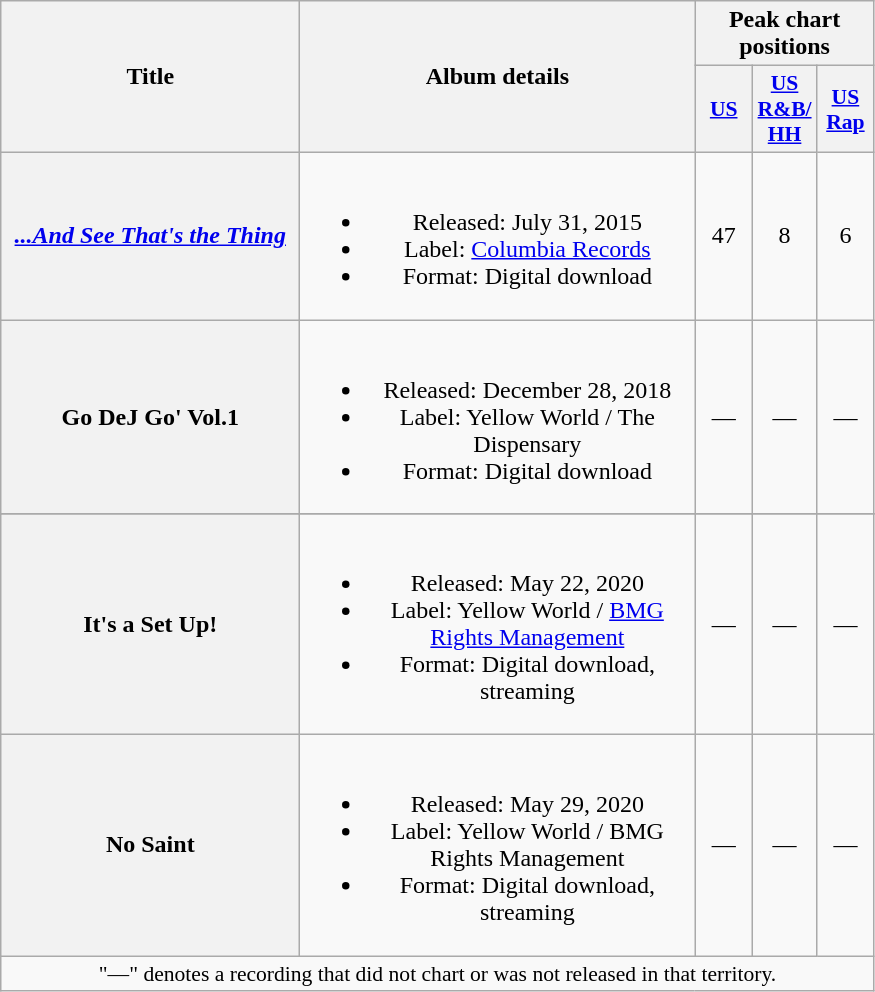<table class="wikitable plainrowheaders" style="text-align:center;">
<tr>
<th scope="col" rowspan="2" style="width:12em;">Title</th>
<th scope="col" rowspan="2" style="width:16em;">Album details</th>
<th scope="col" colspan="3">Peak chart positions</th>
</tr>
<tr>
<th scope="col" style="width:2.2em;font-size:90%;"><a href='#'>US</a><br></th>
<th scope="col" style="width:2.2em;font-size:90%;"><a href='#'>US R&B/<br>HH</a><br></th>
<th scope="col" style="width:2.2em;font-size:90%;"><a href='#'>US Rap</a><br></th>
</tr>
<tr>
<th scope="row"><em><a href='#'>...And See That's the Thing</a></em></th>
<td><br><ul><li>Released: July 31, 2015</li><li>Label: <a href='#'>Columbia Records</a></li><li>Format: Digital download</li></ul></td>
<td>47</td>
<td>8</td>
<td>6</td>
</tr>
<tr>
<th scope="row"><strong>Go DeJ Go' Vol.1<em></th>
<td><br><ul><li>Released: December 28, 2018</li><li>Label: Yellow World / The Dispensary</li><li>Format: Digital download</li></ul></td>
<td>—</td>
<td>—</td>
<td>—</td>
</tr>
<tr>
</tr>
<tr>
<th scope="row"></em>It's a Set Up!<em></th>
<td><br><ul><li>Released: May 22, 2020</li><li>Label: Yellow World / <a href='#'>BMG Rights Management</a></li><li>Format: Digital download, streaming</li></ul></td>
<td>—</td>
<td>—</td>
<td>—</td>
</tr>
<tr>
<th scope="row"></em>No Saint<em></th>
<td><br><ul><li>Released: May 29, 2020</li><li>Label: Yellow World / BMG Rights Management</li><li>Format: Digital download, streaming</li></ul></td>
<td>—</td>
<td>—</td>
<td>—</td>
</tr>
<tr>
<td colspan="57" style="font-size:90%">"—" denotes a recording that did not chart or was not released in that territory.</td>
</tr>
</table>
